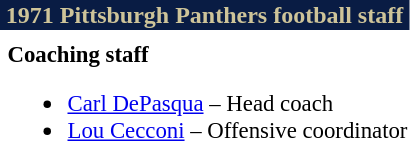<table class="toccolours" style="text-align: left;">
<tr>
<th colspan="10" style="background:#091C44; color:#CEC499; text-align: center;"><strong>1971 Pittsburgh Panthers football staff</strong></th>
</tr>
<tr>
<td colspan="10" align="right"></td>
</tr>
<tr>
<td valign="top"></td>
<td style="font-size: 95%;" valign="top"><strong>Coaching staff</strong><br><ul><li><a href='#'>Carl DePasqua</a> – Head coach</li><li><a href='#'>Lou Cecconi</a> – Offensive coordinator</li></ul></td>
</tr>
</table>
